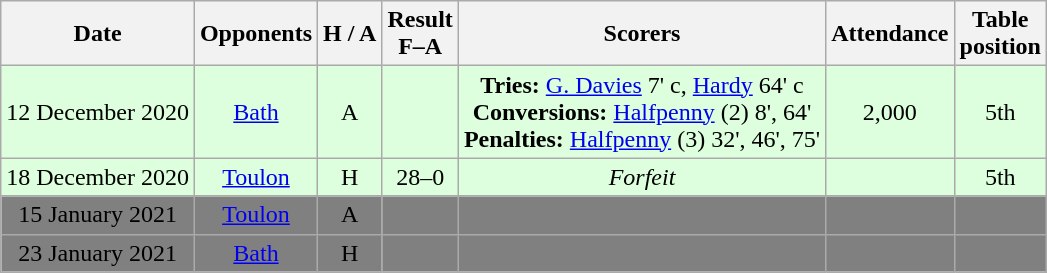<table class="wikitable" style="text-align:center">
<tr>
<th>Date</th>
<th>Opponents</th>
<th>H / A</th>
<th>Result<br>F–A</th>
<th>Scorers</th>
<th>Attendance</th>
<th>Table<br>position</th>
</tr>
<tr style="background:#ddffdd">
<td>12 December 2020</td>
<td><a href='#'>Bath</a></td>
<td>A</td>
<td></td>
<td><strong>Tries:</strong> <a href='#'>G. Davies</a> 7' c, <a href='#'>Hardy</a> 64' c<br><strong>Conversions:</strong> <a href='#'>Halfpenny</a> (2) 8', 64'<br><strong>Penalties:</strong> <a href='#'>Halfpenny</a> (3) 32', 46', 75'</td>
<td>2,000</td>
<td>5th</td>
</tr>
<tr style="background:#ddffdd">
<td>18 December 2020</td>
<td><a href='#'>Toulon</a></td>
<td>H</td>
<td>28–0</td>
<td><em>Forfeit</em></td>
<td></td>
<td>5th</td>
</tr>
<tr bgcolor="#808080">
<td>15 January 2021</td>
<td><a href='#'>Toulon</a></td>
<td>A</td>
<td></td>
<td></td>
<td></td>
<td></td>
</tr>
<tr bgcolor="#808080">
<td>23 January 2021</td>
<td><a href='#'>Bath</a></td>
<td>H</td>
<td></td>
<td></td>
<td></td>
<td></td>
</tr>
</table>
